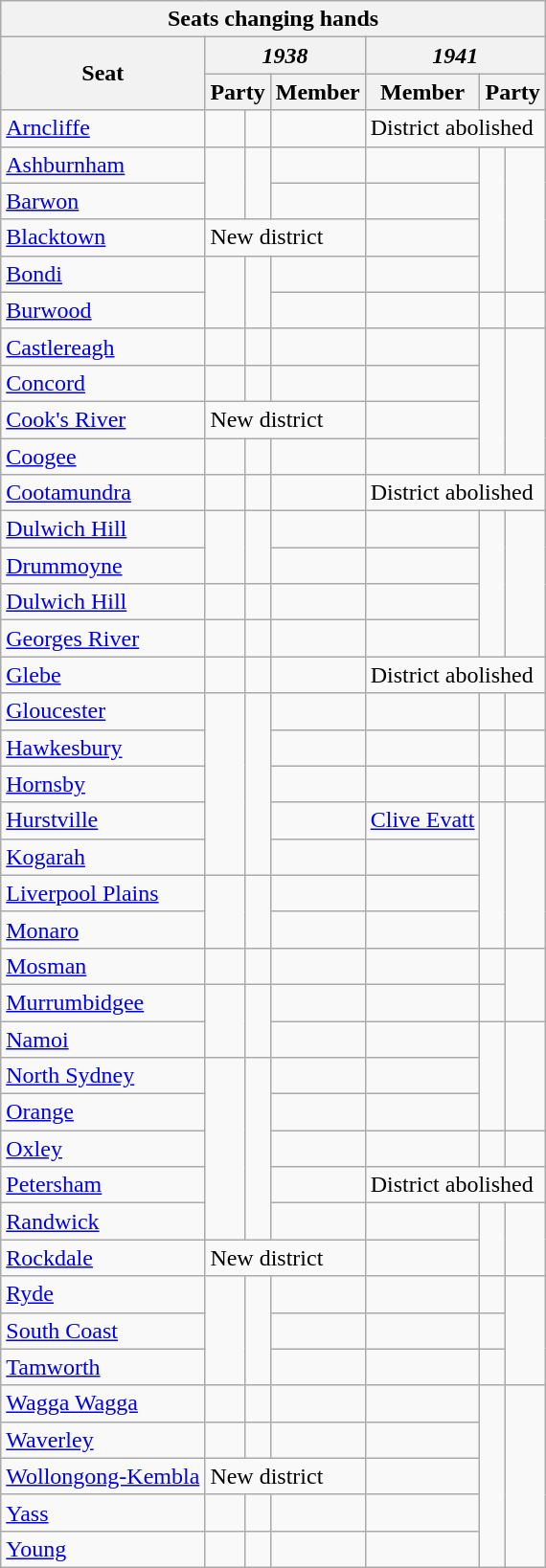<table class="wikitable sortable">
<tr>
<th colspan="7">Seats changing hands</th>
</tr>
<tr>
<th rowspan="2">Seat</th>
<th colspan="3"><em>1938</em></th>
<th colspan="3"><em>1941</em></th>
</tr>
<tr>
<th colspan="2">Party</th>
<th>Member</th>
<th>Member</th>
<th colspan="2">Party</th>
</tr>
<tr>
<td><a href='#'>Arncliffe</a></td>
<td> </td>
<td></td>
<td></td>
<td colspan="3">District abolished</td>
</tr>
<tr>
<td><a href='#'>Ashburnham</a></td>
<td rowspan="2" > </td>
<td rowspan="2"></td>
<td></td>
<td></td>
<td rowspan="4"></td>
<td rowspan="4" > </td>
</tr>
<tr>
<td><a href='#'>Barwon</a></td>
<td></td>
<td></td>
</tr>
<tr>
<td><a href='#'>Blacktown</a></td>
<td colspan="3">New district</td>
<td></td>
</tr>
<tr>
<td><a href='#'>Bondi</a></td>
<td rowspan="2" > </td>
<td rowspan="2"></td>
<td></td>
<td></td>
</tr>
<tr>
<td><a href='#'>Burwood</a></td>
<td></td>
<td></td>
<td></td>
<td> </td>
</tr>
<tr>
<td><a href='#'>Castlereagh</a></td>
<td> </td>
<td></td>
<td></td>
<td></td>
<td rowspan="4"></td>
<td rowspan="4" > </td>
</tr>
<tr>
<td><a href='#'>Concord</a></td>
<td> </td>
<td></td>
<td></td>
<td></td>
</tr>
<tr>
<td><a href='#'>Cook's River</a></td>
<td colspan="3">New district</td>
<td></td>
</tr>
<tr>
<td><a href='#'>Coogee</a></td>
<td> </td>
<td></td>
<td></td>
<td></td>
</tr>
<tr>
<td><a href='#'>Cootamundra</a></td>
<td> </td>
<td></td>
<td></td>
<td colspan="3">District abolished</td>
</tr>
<tr>
<td><a href='#'>Dulwich Hill</a></td>
<td rowspan="2" > </td>
<td rowspan="2"></td>
<td></td>
<td></td>
<td rowspan="4"></td>
<td rowspan="4" > </td>
</tr>
<tr>
<td><a href='#'>Drummoyne</a></td>
<td></td>
<td></td>
</tr>
<tr>
<td><a href='#'>Dulwich Hill</a></td>
<td> </td>
<td></td>
<td></td>
<td></td>
</tr>
<tr>
<td><a href='#'>Georges River</a></td>
<td> </td>
<td></td>
<td></td>
<td></td>
</tr>
<tr>
<td><a href='#'>Glebe</a></td>
<td> </td>
<td></td>
<td></td>
<td colspan="3">District abolished</td>
</tr>
<tr>
<td><a href='#'>Gloucester</a></td>
<td rowspan="5" > </td>
<td rowspan="5"></td>
<td></td>
<td></td>
<td></td>
<td> </td>
</tr>
<tr>
<td><a href='#'>Hawkesbury</a></td>
<td></td>
<td></td>
<td></td>
<td> </td>
</tr>
<tr>
<td><a href='#'>Hornsby</a></td>
<td></td>
<td></td>
<td></td>
<td> </td>
</tr>
<tr>
<td><a href='#'>Hurstville</a></td>
<td></td>
<td><a href='#'>Clive Evatt</a></td>
<td rowspan="4"></td>
<td rowspan="4" > </td>
</tr>
<tr>
<td><a href='#'>Kogarah</a></td>
<td></td>
<td></td>
</tr>
<tr>
<td><a href='#'>Liverpool Plains</a></td>
<td rowspan="2" > </td>
<td rowspan="2"></td>
<td></td>
<td></td>
</tr>
<tr>
<td><a href='#'>Monaro</a></td>
<td></td>
<td></td>
</tr>
<tr>
<td><a href='#'>Mosman</a></td>
<td> </td>
<td></td>
<td></td>
<td></td>
<td></td>
<td rowspan="2" > </td>
</tr>
<tr>
<td><a href='#'>Murrumbidgee</a></td>
<td rowspan="2" > </td>
<td rowspan="2"></td>
<td></td>
<td></td>
<td></td>
</tr>
<tr>
<td><a href='#'>Namoi</a></td>
<td></td>
<td></td>
<td rowspan="3"></td>
<td rowspan="3" > </td>
</tr>
<tr>
<td><a href='#'>North Sydney</a></td>
<td rowspan="5" > </td>
<td rowspan="5"></td>
<td></td>
<td></td>
</tr>
<tr>
<td><a href='#'>Orange</a></td>
<td></td>
<td></td>
</tr>
<tr>
<td><a href='#'>Oxley</a></td>
<td></td>
<td></td>
<td></td>
<td> </td>
</tr>
<tr>
<td><a href='#'>Petersham</a></td>
<td></td>
<td colspan="3">District abolished</td>
</tr>
<tr>
<td><a href='#'>Randwick</a></td>
<td></td>
<td></td>
<td rowspan="2"></td>
<td rowspan="2" > </td>
</tr>
<tr>
<td><a href='#'>Rockdale</a></td>
<td colspan="3">New district</td>
<td></td>
</tr>
<tr>
<td><a href='#'>Ryde</a></td>
<td rowspan="3" > </td>
<td rowspan="3"></td>
<td></td>
<td></td>
<td></td>
<td rowspan="3" > </td>
</tr>
<tr>
<td><a href='#'>South Coast</a></td>
<td></td>
<td></td>
<td></td>
</tr>
<tr>
<td><a href='#'>Tamworth</a></td>
<td></td>
<td></td>
<td></td>
</tr>
<tr>
<td><a href='#'>Wagga Wagga</a></td>
<td> </td>
<td></td>
<td></td>
<td></td>
<td rowspan="5"></td>
<td rowspan="5" > </td>
</tr>
<tr>
<td><a href='#'>Waverley</a></td>
<td> </td>
<td></td>
<td></td>
<td></td>
</tr>
<tr>
<td><a href='#'>Wollongong-Kembla</a></td>
<td colspan="3">New district</td>
<td></td>
</tr>
<tr>
<td><a href='#'>Yass</a></td>
<td> </td>
<td></td>
<td></td>
<td></td>
</tr>
<tr>
<td><a href='#'>Young</a></td>
<td> </td>
<td></td>
<td></td>
<td></td>
</tr>
</table>
